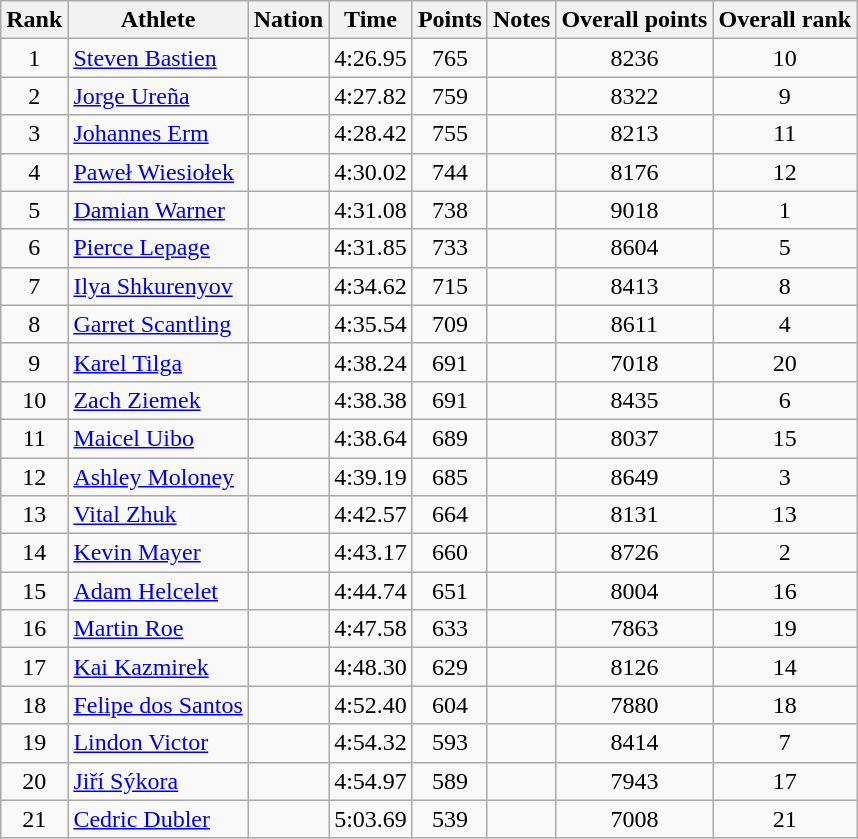<table class="wikitable sortable" style="text-align:center">
<tr>
<th>Rank</th>
<th>Athlete</th>
<th>Nation</th>
<th>Time</th>
<th>Points</th>
<th>Notes</th>
<th>Overall points</th>
<th>Overall rank</th>
</tr>
<tr>
<td>1</td>
<td align="left"><a href='#'>Steven Bastien</a></td>
<td align="left"></td>
<td>4:26.95</td>
<td>765</td>
<td></td>
<td>8236</td>
<td>10</td>
</tr>
<tr>
<td>2</td>
<td align="left"><a href='#'>Jorge Ureña</a></td>
<td align="left"></td>
<td>4:27.82</td>
<td>759</td>
<td></td>
<td>8322</td>
<td>9</td>
</tr>
<tr>
<td>3</td>
<td align="left"><a href='#'>Johannes Erm</a></td>
<td align="left"></td>
<td>4:28.42</td>
<td>755</td>
<td></td>
<td>8213</td>
<td>11</td>
</tr>
<tr>
<td>4</td>
<td align="left"><a href='#'>Paweł Wiesiołek</a></td>
<td align="left"></td>
<td>4:30.02</td>
<td>744</td>
<td></td>
<td>8176</td>
<td>12</td>
</tr>
<tr>
<td>5</td>
<td align="left"><a href='#'>Damian Warner</a></td>
<td align="left"></td>
<td>4:31.08</td>
<td>738</td>
<td></td>
<td>9018</td>
<td>1</td>
</tr>
<tr>
<td>6</td>
<td align="left"><a href='#'>Pierce Lepage</a></td>
<td align="left"></td>
<td>4:31.85</td>
<td>733</td>
<td></td>
<td>8604</td>
<td>5</td>
</tr>
<tr>
<td>7</td>
<td align="left"><a href='#'>Ilya Shkurenyov</a></td>
<td align="left"></td>
<td>4:34.62</td>
<td>715</td>
<td></td>
<td>8413</td>
<td>8</td>
</tr>
<tr>
<td>8</td>
<td align="left"><a href='#'>Garret Scantling</a></td>
<td align="left"></td>
<td>4:35.54</td>
<td>709</td>
<td></td>
<td>8611</td>
<td>4</td>
</tr>
<tr>
<td>9</td>
<td align="left"><a href='#'>Karel Tilga</a></td>
<td align="left"></td>
<td>4:38.24</td>
<td>691</td>
<td></td>
<td>7018</td>
<td>20</td>
</tr>
<tr>
<td>10</td>
<td align="left"><a href='#'>Zach Ziemek</a></td>
<td align="left"></td>
<td>4:38.38</td>
<td>691</td>
<td></td>
<td>8435</td>
<td>6</td>
</tr>
<tr>
<td>11</td>
<td align="left"><a href='#'>Maicel Uibo</a></td>
<td align="left"></td>
<td>4:38.64</td>
<td>689</td>
<td></td>
<td>8037</td>
<td>15</td>
</tr>
<tr>
<td>12</td>
<td align="left"><a href='#'>Ashley Moloney</a></td>
<td align="left"></td>
<td>4:39.19</td>
<td>685</td>
<td></td>
<td>8649</td>
<td>3</td>
</tr>
<tr>
<td>13</td>
<td align="left"><a href='#'>Vital Zhuk</a></td>
<td align="left"></td>
<td>4:42.57</td>
<td>664</td>
<td></td>
<td>8131</td>
<td>13</td>
</tr>
<tr>
<td>14</td>
<td align="left"><a href='#'>Kevin Mayer</a></td>
<td align="left"></td>
<td>4:43.17</td>
<td>660</td>
<td></td>
<td>8726</td>
<td>2</td>
</tr>
<tr>
<td>15</td>
<td align="left"><a href='#'>Adam Helcelet</a></td>
<td align="left"></td>
<td>4:44.74</td>
<td>651</td>
<td></td>
<td>8004</td>
<td>16</td>
</tr>
<tr>
<td>16</td>
<td align="left"><a href='#'>Martin Roe</a></td>
<td align="left"></td>
<td>4:47.58</td>
<td>633</td>
<td></td>
<td>7863</td>
<td>19</td>
</tr>
<tr>
<td>17</td>
<td align="left"><a href='#'>Kai Kazmirek</a></td>
<td align="left"></td>
<td>4:48.30</td>
<td>629</td>
<td></td>
<td>8126</td>
<td>14</td>
</tr>
<tr>
<td>18</td>
<td align="left"><a href='#'>Felipe dos Santos</a></td>
<td align="left"></td>
<td>4:52.40</td>
<td>604</td>
<td></td>
<td>7880</td>
<td>18</td>
</tr>
<tr>
<td>19</td>
<td align="left"><a href='#'>Lindon Victor</a></td>
<td align="left"></td>
<td>4:54.32</td>
<td>593</td>
<td></td>
<td>8414</td>
<td>7</td>
</tr>
<tr>
<td>20</td>
<td align="left"><a href='#'>Jiří Sýkora</a></td>
<td align="left"></td>
<td>4:54.97</td>
<td>589</td>
<td></td>
<td>7943</td>
<td>17</td>
</tr>
<tr>
<td>21</td>
<td align="left"><a href='#'>Cedric Dubler</a></td>
<td align="left"></td>
<td>5:03.69</td>
<td>539</td>
<td></td>
<td>7008</td>
<td>21</td>
</tr>
</table>
